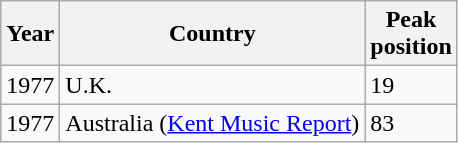<table class="wikitable sortable plainrowheaders">
<tr>
<th>Year</th>
<th scope="col">Country</th>
<th scope="col">Peak<br>position</th>
</tr>
<tr>
<td>1977</td>
<td>U.K.</td>
<td>19</td>
</tr>
<tr>
<td>1977</td>
<td>Australia (<a href='#'>Kent Music Report</a>)</td>
<td>83</td>
</tr>
</table>
